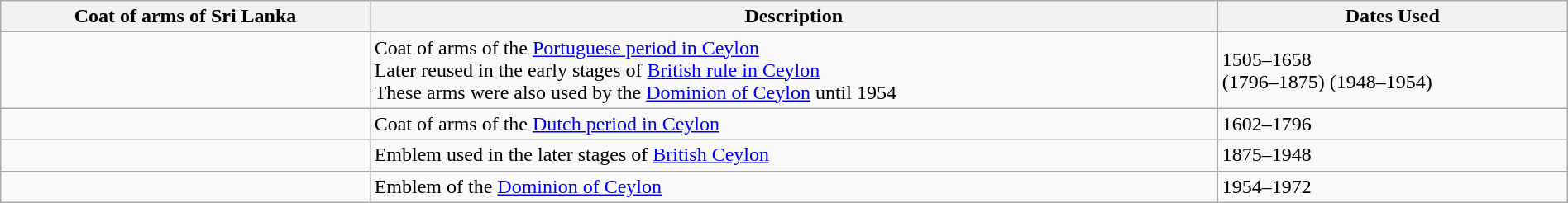<table style="width:100%;" class="wikitable">
<tr>
<th>Coat of arms of Sri Lanka</th>
<th>Description</th>
<th>Dates Used</th>
</tr>
<tr>
<td style="text-align:center;"></td>
<td>Coat of arms of the <a href='#'>Portuguese period in Ceylon</a><br>Later reused in the early stages of <a href='#'>British rule in Ceylon</a><br>These arms were also used by the <a href='#'>Dominion of Ceylon</a> until 1954</td>
<td>1505–1658<br>(1796–1875) (1948–1954)</td>
</tr>
<tr>
<td style="text-align:center;"></td>
<td>Coat of arms of the <a href='#'>Dutch period in Ceylon</a></td>
<td>1602–1796</td>
</tr>
<tr>
<td style="text-align:center;"></td>
<td>Emblem used in the later stages of <a href='#'>British Ceylon</a></td>
<td>1875–1948</td>
</tr>
<tr>
<td style="text-align:center;"></td>
<td>Emblem of the <a href='#'>Dominion of Ceylon</a></td>
<td>1954–1972</td>
</tr>
</table>
